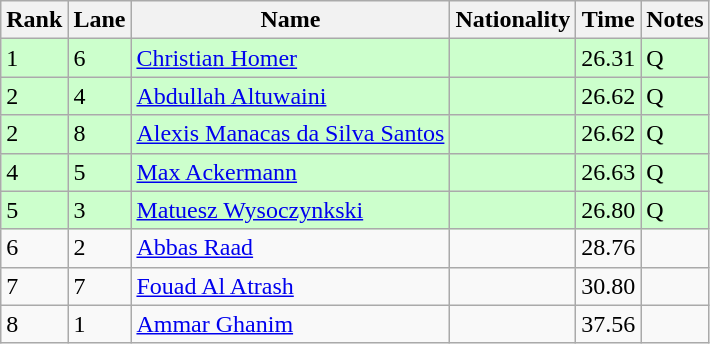<table class="wikitable">
<tr>
<th>Rank</th>
<th>Lane</th>
<th>Name</th>
<th>Nationality</th>
<th>Time</th>
<th>Notes</th>
</tr>
<tr bgcolor=ccffcc>
<td>1</td>
<td>6</td>
<td><a href='#'>Christian Homer</a></td>
<td></td>
<td>26.31</td>
<td>Q</td>
</tr>
<tr bgcolor=ccffcc>
<td>2</td>
<td>4</td>
<td><a href='#'>Abdullah Altuwaini</a></td>
<td></td>
<td>26.62</td>
<td>Q</td>
</tr>
<tr bgcolor=ccffcc>
<td>2</td>
<td>8</td>
<td><a href='#'>Alexis Manacas da Silva Santos</a></td>
<td></td>
<td>26.62</td>
<td>Q</td>
</tr>
<tr bgcolor=ccffcc>
<td>4</td>
<td>5</td>
<td><a href='#'>Max Ackermann</a></td>
<td></td>
<td>26.63</td>
<td>Q</td>
</tr>
<tr bgcolor=ccffcc>
<td>5</td>
<td>3</td>
<td><a href='#'>Matuesz Wysoczynkski</a></td>
<td></td>
<td>26.80</td>
<td>Q</td>
</tr>
<tr>
<td>6</td>
<td>2</td>
<td><a href='#'>Abbas Raad</a></td>
<td></td>
<td>28.76</td>
<td></td>
</tr>
<tr>
<td>7</td>
<td>7</td>
<td><a href='#'>Fouad Al Atrash</a></td>
<td></td>
<td>30.80</td>
<td></td>
</tr>
<tr>
<td>8</td>
<td>1</td>
<td><a href='#'>Ammar Ghanim</a></td>
<td></td>
<td>37.56</td>
<td></td>
</tr>
</table>
